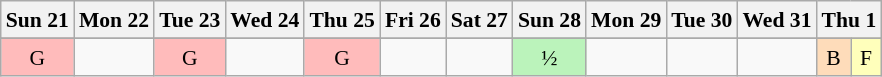<table class="wikitable" style="margin:0.5em auto; font-size:90%; line-height:1.25em;">
<tr align="center">
<th>Sun 21</th>
<th>Mon 22</th>
<th>Tue 23</th>
<th>Wed 24</th>
<th>Thu 25</th>
<th>Fri 26</th>
<th>Sat 27</th>
<th>Sun 28</th>
<th>Mon 29</th>
<th>Tue 30</th>
<th>Wed 31</th>
<th colspan="2">Thu 1</th>
</tr>
<tr>
</tr>
<tr align="center">
<td bgcolor="#FFBBBB">G</td>
<td></td>
<td bgcolor="#FFBBBB">G</td>
<td></td>
<td bgcolor="#FFBBBB">G</td>
<td></td>
<td></td>
<td bgcolor="#BBF3BB">½</td>
<td></td>
<td></td>
<td></td>
<td bgcolor="#FEDCBA">B</td>
<td bgcolor="#FFFFBB">F</td>
</tr>
</table>
